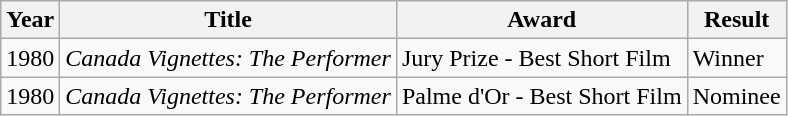<table class="wikitable">
<tr>
<th>Year</th>
<th>Title</th>
<th>Award</th>
<th>Result</th>
</tr>
<tr>
<td>1980</td>
<td><em>Canada Vignettes: The Performer</em></td>
<td>Jury Prize - Best Short Film</td>
<td>Winner</td>
</tr>
<tr>
<td>1980</td>
<td><em>Canada Vignettes: The Performer</em></td>
<td>Palme d'Or - Best Short Film</td>
<td>Nominee</td>
</tr>
</table>
